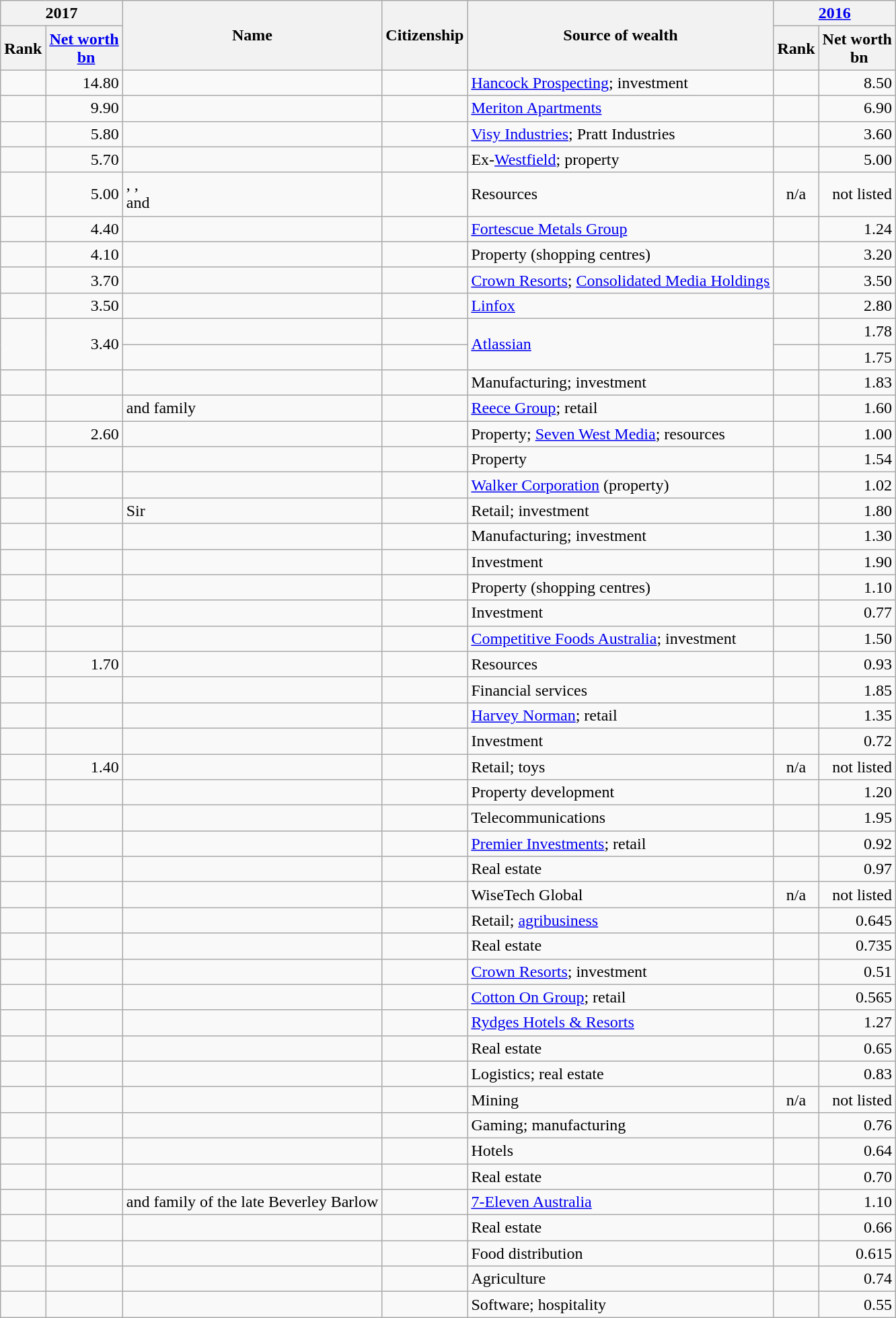<table class="wikitable sortable">
<tr>
<th colspan=2>2017</th>
<th rowspan=2>Name</th>
<th rowspan=2>Citizenship</th>
<th rowspan=2>Source of wealth</th>
<th colspan=2><a href='#'>2016</a></th>
</tr>
<tr>
<th>Rank</th>
<th><a href='#'>Net worth</a><br> <a href='#'>bn</a></th>
<th>Rank</th>
<th>Net worth<br> bn</th>
</tr>
<tr>
<td align="center"> </td>
<td align="right">14.80 </td>
<td></td>
<td></td>
<td><a href='#'>Hancock Prospecting</a>; investment</td>
<td align=center> </td>
<td align=right>8.50 </td>
</tr>
<tr>
<td align=center> </td>
<td align=right>9.90 </td>
<td></td>
<td></td>
<td><a href='#'>Meriton Apartments</a></td>
<td align=center> </td>
<td align=right>6.90 </td>
</tr>
<tr>
<td align=center> </td>
<td align=right>5.80 </td>
<td></td>
<td></td>
<td><a href='#'>Visy Industries</a>; Pratt Industries</td>
<td align=center> </td>
<td align=right>3.60 </td>
</tr>
<tr>
<td align=center> </td>
<td align=right>5.70 </td>
<td></td>
<td></td>
<td>Ex-<a href='#'>Westfield</a>; property</td>
<td align=center> </td>
<td align=right>5.00 </td>
</tr>
<tr>
<td align=center> </td>
<td align=right>5.00 </td>
<td>, ,<br> and </td>
<td></td>
<td>Resources</td>
<td align=center>n/a</td>
<td align=right>not listed</td>
</tr>
<tr>
<td align=center> </td>
<td align=right>4.40 </td>
<td></td>
<td></td>
<td><a href='#'>Fortescue Metals Group</a></td>
<td align=center> </td>
<td align=right>1.24 </td>
</tr>
<tr>
<td align=center> </td>
<td align=right>4.10 </td>
<td></td>
<td></td>
<td>Property (shopping centres)</td>
<td align=center> </td>
<td align=right>3.20 </td>
</tr>
<tr>
<td align=center> </td>
<td align=right>3.70 </td>
<td></td>
<td></td>
<td><a href='#'>Crown Resorts</a>; <a href='#'>Consolidated Media Holdings</a></td>
<td align=center> </td>
<td align=right>3.50 </td>
</tr>
<tr>
<td align=center> </td>
<td align=right>3.50 </td>
<td></td>
<td></td>
<td><a href='#'>Linfox</a></td>
<td align=center> </td>
<td align=right>2.80 </td>
</tr>
<tr>
<td align=center rowspan=2> </td>
<td align=right rowspan=2>3.40 </td>
<td></td>
<td></td>
<td rowspan=2><a href='#'>Atlassian</a></td>
<td align=center> </td>
<td align=right>1.78 </td>
</tr>
<tr>
<td></td>
<td></td>
<td align=center> </td>
<td align=right>1.75 </td>
</tr>
<tr>
<td align=center> </td>
<td align=right></td>
<td></td>
<td></td>
<td>Manufacturing; investment</td>
<td align=center> </td>
<td align=right>1.83 </td>
</tr>
<tr>
<td align=center> </td>
<td align=right></td>
<td> and family</td>
<td></td>
<td><a href='#'>Reece Group</a>; retail</td>
<td align=center> </td>
<td align=right>1.60 </td>
</tr>
<tr>
<td align=center> </td>
<td align=right>2.60 </td>
<td></td>
<td></td>
<td>Property; <a href='#'>Seven West Media</a>; resources</td>
<td align=center> </td>
<td align=right>1.00 </td>
</tr>
<tr>
<td align=center> </td>
<td align=right></td>
<td></td>
<td></td>
<td>Property</td>
<td align=center> </td>
<td align=right>1.54 </td>
</tr>
<tr>
<td align=center> </td>
<td align=right></td>
<td></td>
<td></td>
<td><a href='#'>Walker Corporation</a> (property)</td>
<td align=center> </td>
<td align=right>1.02 </td>
</tr>
<tr>
<td align=center> </td>
<td align=right></td>
<td>Sir </td>
<td><br></td>
<td>Retail; investment</td>
<td align=center> </td>
<td align=right>1.80 </td>
</tr>
<tr>
<td align=center> </td>
<td align=right></td>
<td></td>
<td></td>
<td>Manufacturing; investment</td>
<td align=center> </td>
<td align=right>1.30 </td>
</tr>
<tr>
<td align=center> </td>
<td align=right></td>
<td></td>
<td></td>
<td>Investment</td>
<td align=center> </td>
<td align=right>1.90 </td>
</tr>
<tr>
<td align=center> </td>
<td align=right></td>
<td></td>
<td></td>
<td>Property (shopping centres)</td>
<td align=center> </td>
<td align=right>1.10 </td>
</tr>
<tr>
<td align=center> </td>
<td align=right></td>
<td></td>
<td></td>
<td>Investment</td>
<td align=center> </td>
<td align=right>0.77 </td>
</tr>
<tr>
<td align=center> </td>
<td align=right></td>
<td></td>
<td></td>
<td><a href='#'>Competitive Foods Australia</a>; investment</td>
<td align=center> </td>
<td align=right>1.50 </td>
</tr>
<tr>
<td align=center> </td>
<td align=right>1.70 </td>
<td></td>
<td></td>
<td>Resources</td>
<td align=center> </td>
<td align=right>0.93 </td>
</tr>
<tr>
<td align=center> </td>
<td align=right></td>
<td></td>
<td></td>
<td>Financial services</td>
<td align=center> </td>
<td align=right>1.85 </td>
</tr>
<tr>
<td align=center> </td>
<td align=right></td>
<td></td>
<td></td>
<td><a href='#'>Harvey Norman</a>; retail</td>
<td align=center> </td>
<td align=right>1.35 </td>
</tr>
<tr>
<td align=center> </td>
<td align=right></td>
<td></td>
<td></td>
<td>Investment</td>
<td align=center> </td>
<td align=right>0.72 </td>
</tr>
<tr>
<td align=center> </td>
<td align=right>1.40 </td>
<td></td>
<td></td>
<td>Retail; toys</td>
<td align=center>n/a</td>
<td align=right>not listed</td>
</tr>
<tr>
<td align=center> </td>
<td align=right></td>
<td></td>
<td></td>
<td>Property development</td>
<td align=center> </td>
<td align=right>1.20 </td>
</tr>
<tr>
<td align=center> </td>
<td align=right></td>
<td></td>
<td></td>
<td>Telecommunications</td>
<td align=center> </td>
<td align=right>1.95 </td>
</tr>
<tr>
<td align=center> </td>
<td align=right></td>
<td></td>
<td></td>
<td><a href='#'>Premier Investments</a>; retail</td>
<td align=center> </td>
<td align=right>0.92 </td>
</tr>
<tr>
<td align=center> </td>
<td align=right></td>
<td></td>
<td></td>
<td>Real estate</td>
<td align=center> </td>
<td align=right>0.97 </td>
</tr>
<tr>
<td align=center> </td>
<td align=right></td>
<td></td>
<td></td>
<td>WiseTech Global</td>
<td align=center>n/a</td>
<td align=right>not listed</td>
</tr>
<tr>
<td align=center> </td>
<td align=right></td>
<td></td>
<td></td>
<td>Retail; <a href='#'>agribusiness</a></td>
<td align=center> </td>
<td align=right>0.645 </td>
</tr>
<tr>
<td align=center></td>
<td align=right></td>
<td></td>
<td></td>
<td>Real estate</td>
<td align=center> </td>
<td align=right>0.735 </td>
</tr>
<tr>
<td align=center></td>
<td align=right></td>
<td></td>
<td></td>
<td><a href='#'>Crown Resorts</a>; investment</td>
<td align=center> </td>
<td align=right>0.51 </td>
</tr>
<tr>
<td align=center></td>
<td align=right></td>
<td></td>
<td></td>
<td><a href='#'>Cotton On Group</a>; retail</td>
<td align=center> </td>
<td align=right>0.565 </td>
</tr>
<tr>
<td align=center></td>
<td align=right></td>
<td></td>
<td></td>
<td><a href='#'>Rydges Hotels & Resorts</a></td>
<td align=center> </td>
<td align=right>1.27 </td>
</tr>
<tr>
<td align=center></td>
<td align=right></td>
<td></td>
<td></td>
<td>Real estate</td>
<td align=center> </td>
<td align=right>0.65 </td>
</tr>
<tr>
<td align=center></td>
<td align=right></td>
<td></td>
<td></td>
<td>Logistics; real estate</td>
<td align=center> </td>
<td align=right>0.83 </td>
</tr>
<tr>
<td align=center></td>
<td align=right></td>
<td></td>
<td></td>
<td>Mining</td>
<td align=center>n/a</td>
<td align=right>not listed</td>
</tr>
<tr>
<td align=center></td>
<td align=right></td>
<td></td>
<td></td>
<td>Gaming; manufacturing</td>
<td align=center> </td>
<td align=right>0.76 </td>
</tr>
<tr>
<td align=center></td>
<td align=right></td>
<td></td>
<td></td>
<td>Hotels</td>
<td align=center> </td>
<td align=right>0.64 </td>
</tr>
<tr>
<td align=center></td>
<td align=right></td>
<td></td>
<td></td>
<td>Real estate</td>
<td align=center> </td>
<td align=right>0.70 </td>
</tr>
<tr>
<td align=center></td>
<td align=right></td>
<td> and family of the late Beverley Barlow</td>
<td></td>
<td><a href='#'>7-Eleven Australia</a></td>
<td align=center> </td>
<td align=right>1.10 </td>
</tr>
<tr>
<td align=center></td>
<td align=right></td>
<td></td>
<td></td>
<td>Real estate</td>
<td align=center> </td>
<td align=right>0.66 </td>
</tr>
<tr>
<td align=center></td>
<td align=right></td>
<td></td>
<td></td>
<td>Food distribution</td>
<td align=center> </td>
<td align=right>0.615 </td>
</tr>
<tr>
<td align=center></td>
<td align=right></td>
<td></td>
<td></td>
<td>Agriculture</td>
<td align=center> </td>
<td align=right>0.74 </td>
</tr>
<tr>
<td align=center></td>
<td align=right></td>
<td></td>
<td></td>
<td>Software; hospitality</td>
<td align=center> </td>
<td align=right>0.55 </td>
</tr>
</table>
